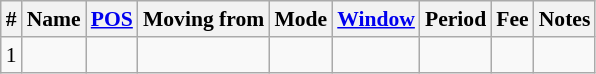<table class="wikitable sortable" style="text-align: center; font-size:90%;">
<tr>
<th>#</th>
<th>Name</th>
<th><a href='#'>POS</a></th>
<th>Moving from</th>
<th>Mode</th>
<th><a href='#'>Window</a></th>
<th>Period</th>
<th>Fee</th>
<th>Notes</th>
</tr>
<tr>
<td>1</td>
<td align=left></td>
<td></td>
<td align=left></td>
<td></td>
<td></td>
<td></td>
<td></td>
<td></td>
</tr>
</table>
